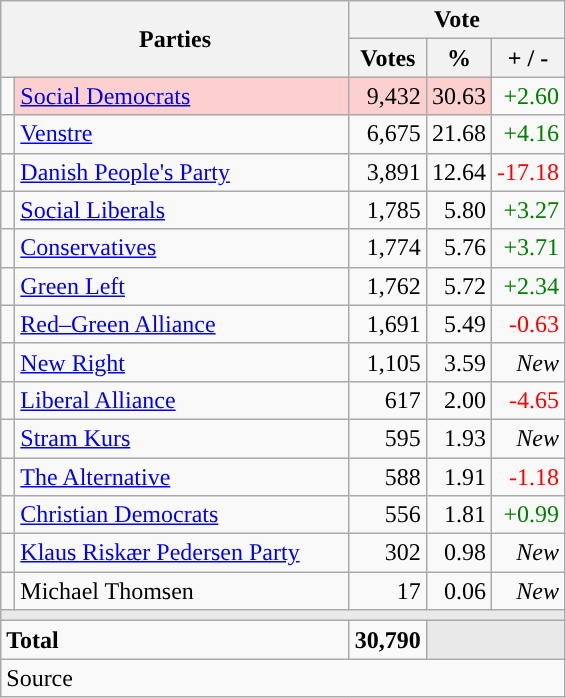<table class="wikitable" style="text-align:right;">
<tr>
<th style="text-align:centre;" rowspan="2" colspan="2" width="225">Parties</th>
<th colspan="3">Vote</th>
</tr>
<tr>
<th width="15">Votes</th>
<th width="15">%</th>
<th width="15">+ / -</th>
</tr>
<tr>
<td width="2" style="color:inherit;background:"></td>
<td bgcolor=#fbd0ce  align="left"><a href='#'>Social Democrats</a></td>
<td bgcolor=#fbd0ce>9,432</td>
<td bgcolor=#fbd0ce>30.63</td>
<td style=color:green;>+2.60</td>
</tr>
<tr>
<td width="2" style="color:inherit;background:"></td>
<td align="left"><a href='#'>Venstre</a></td>
<td>6,675</td>
<td>21.68</td>
<td style=color:green;>+4.16</td>
</tr>
<tr>
<td width="2" style="color:inherit;background:"></td>
<td align="left"><a href='#'>Danish People's Party</a></td>
<td>3,891</td>
<td>12.64</td>
<td style=color:red;>-17.18</td>
</tr>
<tr>
<td width="2" style="color:inherit;background:"></td>
<td align="left"><a href='#'>Social Liberals</a></td>
<td>1,785</td>
<td>5.80</td>
<td style=color:green;>+3.27</td>
</tr>
<tr>
<td width="2" style="color:inherit;background:"></td>
<td align="left"><a href='#'>Conservatives</a></td>
<td>1,774</td>
<td>5.76</td>
<td style=color:green;>+3.71</td>
</tr>
<tr>
<td width="2" style="color:inherit;background:"></td>
<td align="left"><a href='#'>Green Left</a></td>
<td>1,762</td>
<td>5.72</td>
<td style=color:green;>+2.34</td>
</tr>
<tr>
<td width="2" style="color:inherit;background:"></td>
<td align="left"><a href='#'>Red–Green Alliance</a></td>
<td>1,691</td>
<td>5.49</td>
<td style=color:red;>-0.63</td>
</tr>
<tr>
<td width="2" style="color:inherit;background:"></td>
<td align="left"><a href='#'>New Right</a></td>
<td>1,105</td>
<td>3.59</td>
<td><em>New</em></td>
</tr>
<tr>
<td width="2" style="color:inherit;background:"></td>
<td align="left"><a href='#'>Liberal Alliance</a></td>
<td>617</td>
<td>2.00</td>
<td style=color:red;>-4.65</td>
</tr>
<tr>
<td width="2" style="color:inherit;background:"></td>
<td align="left"><a href='#'>Stram Kurs</a></td>
<td>595</td>
<td>1.93</td>
<td><em>New</em></td>
</tr>
<tr>
<td width="2" style="color:inherit;background:"></td>
<td align="left"><a href='#'>The Alternative</a></td>
<td>588</td>
<td>1.91</td>
<td style=color:red;>-1.18</td>
</tr>
<tr>
<td width="2" style="color:inherit;background:"></td>
<td align="left"><a href='#'>Christian Democrats</a></td>
<td>556</td>
<td>1.81</td>
<td style=color:green;>+0.99</td>
</tr>
<tr>
<td width="2" style="color:inherit;background:"></td>
<td align="left"><a href='#'>Klaus Riskær Pedersen Party</a></td>
<td>302</td>
<td>0.98</td>
<td><em>New</em></td>
</tr>
<tr>
<td width="2" style="color:inherit;background:"></td>
<td align="left">Michael Thomsen</td>
<td>17</td>
<td>0.06</td>
<td><em>New</em></td>
</tr>
<tr>
<td colspan="7" bgcolor="#E9E9E9"></td>
</tr>
<tr>
<td align="left" colspan="2"><strong>Total</strong></td>
<td><strong>30,790</strong></td>
<td bgcolor="#E9E9E9" colspan="2"></td>
</tr>
<tr>
<td align="left" colspan="6">Source</td>
</tr>
</table>
